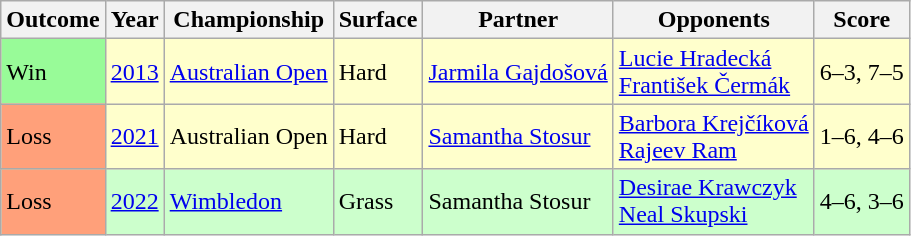<table class="sortable wikitable">
<tr>
<th>Outcome</th>
<th>Year</th>
<th>Championship</th>
<th>Surface</th>
<th>Partner</th>
<th>Opponents</th>
<th class=unsortable>Score</th>
</tr>
<tr bgcolor=#FFFFCC>
<td bgcolor=98FB98>Win</td>
<td><a href='#'>2013</a></td>
<td><a href='#'>Australian Open</a></td>
<td>Hard</td>
<td> <a href='#'>Jarmila Gajdošová</a></td>
<td> <a href='#'>Lucie Hradecká</a><br> <a href='#'>František Čermák</a></td>
<td>6–3, 7–5</td>
</tr>
<tr style=background:#ffc>
<td bgcolor=#ffa07a>Loss</td>
<td><a href='#'>2021</a></td>
<td>Australian Open</td>
<td>Hard</td>
<td> <a href='#'>Samantha Stosur</a></td>
<td> <a href='#'>Barbora Krejčíková</a> <br> <a href='#'>Rajeev Ram</a></td>
<td>1–6, 4–6</td>
</tr>
<tr style=background:#cfc>
<td bgcolor=FFA07A>Loss</td>
<td><a href='#'>2022</a></td>
<td><a href='#'>Wimbledon</a></td>
<td>Grass</td>
<td> Samantha Stosur</td>
<td> <a href='#'>Desirae Krawczyk</a> <br> <a href='#'>Neal Skupski</a></td>
<td>4–6, 3–6</td>
</tr>
</table>
